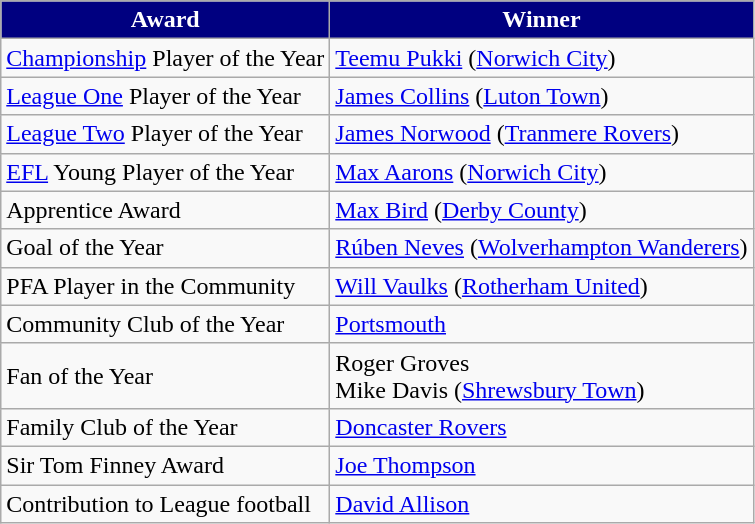<table class="wikitable">
<tr>
<th style="background-color: navy; color: white;">Award</th>
<th style="background-color: navy; color: white;">Winner</th>
</tr>
<tr>
<td><a href='#'>Championship</a> Player of the Year</td>
<td><a href='#'>Teemu Pukki</a> (<a href='#'>Norwich City</a>)</td>
</tr>
<tr>
<td><a href='#'>League One</a> Player of the Year</td>
<td><a href='#'>James Collins</a> (<a href='#'>Luton Town</a>)</td>
</tr>
<tr>
<td><a href='#'>League Two</a> Player of the Year</td>
<td><a href='#'>James Norwood</a> (<a href='#'>Tranmere Rovers</a>)</td>
</tr>
<tr>
<td><a href='#'>EFL</a> Young Player of the Year</td>
<td><a href='#'>Max Aarons</a> (<a href='#'>Norwich City</a>)</td>
</tr>
<tr>
<td>Apprentice Award</td>
<td><a href='#'>Max Bird</a> (<a href='#'>Derby County</a>)</td>
</tr>
<tr>
<td>Goal of the Year</td>
<td><a href='#'>Rúben Neves</a> (<a href='#'>Wolverhampton Wanderers</a>)</td>
</tr>
<tr>
<td>PFA Player in the Community</td>
<td><a href='#'>Will Vaulks</a> (<a href='#'>Rotherham United</a>)</td>
</tr>
<tr>
<td>Community Club of the Year</td>
<td><a href='#'>Portsmouth</a></td>
</tr>
<tr>
<td>Fan of the Year</td>
<td>Roger Groves<br>Mike Davis (<a href='#'>Shrewsbury Town</a>)</td>
</tr>
<tr>
<td>Family Club of the Year</td>
<td><a href='#'>Doncaster Rovers</a></td>
</tr>
<tr>
<td>Sir Tom Finney Award</td>
<td><a href='#'>Joe Thompson</a></td>
</tr>
<tr>
<td>Contribution to League football</td>
<td><a href='#'>David Allison</a></td>
</tr>
</table>
